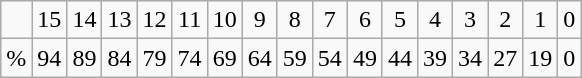<table class="wikitable" style="text-align:center">
<tr>
<td></td>
<td>15</td>
<td>14</td>
<td>13</td>
<td>12</td>
<td>11</td>
<td>10</td>
<td>9</td>
<td>8</td>
<td>7</td>
<td>6</td>
<td>5</td>
<td>4</td>
<td>3</td>
<td>2</td>
<td>1</td>
<td>0</td>
</tr>
<tr>
<td>%</td>
<td>94</td>
<td>89</td>
<td>84</td>
<td>79</td>
<td>74</td>
<td>69</td>
<td>64</td>
<td>59</td>
<td>54</td>
<td>49</td>
<td>44</td>
<td>39</td>
<td>34</td>
<td>27</td>
<td>19</td>
<td>0</td>
</tr>
</table>
